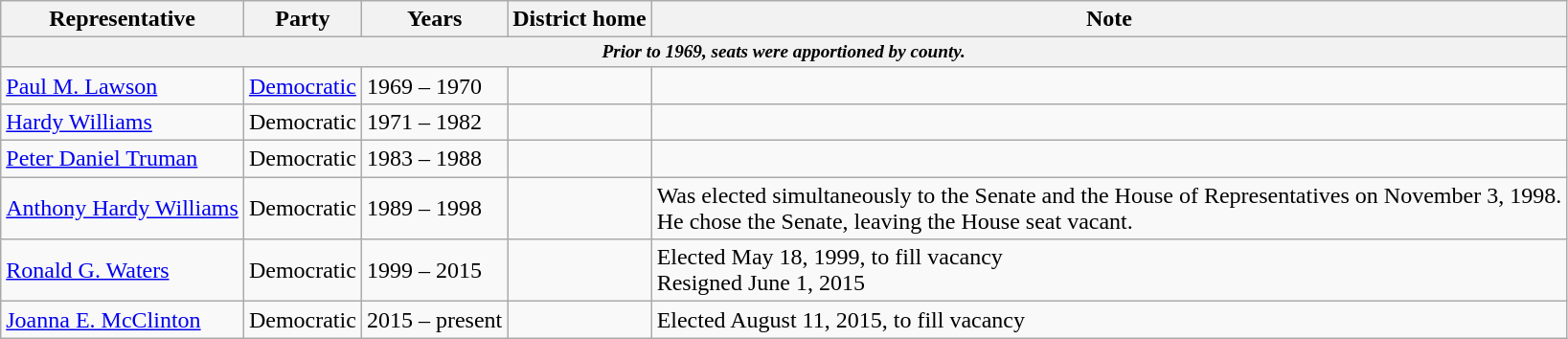<table class=wikitable>
<tr valign=bottom>
<th>Representative</th>
<th>Party</th>
<th>Years</th>
<th>District home</th>
<th>Note</th>
</tr>
<tr>
<th colspan=5 style="font-size: 80%;"><em>Prior to 1969, seats were apportioned by county.</em></th>
</tr>
<tr>
<td><a href='#'>Paul M. Lawson</a></td>
<td><a href='#'>Democratic</a></td>
<td>1969 – 1970</td>
<td></td>
<td></td>
</tr>
<tr>
<td><a href='#'>Hardy Williams</a></td>
<td>Democratic</td>
<td>1971 – 1982</td>
<td></td>
<td></td>
</tr>
<tr>
<td><a href='#'>Peter Daniel Truman</a></td>
<td>Democratic</td>
<td>1983 – 1988</td>
<td></td>
<td></td>
</tr>
<tr>
<td><a href='#'>Anthony Hardy Williams</a></td>
<td>Democratic</td>
<td>1989 – 1998</td>
<td></td>
<td>Was elected simultaneously to the Senate and the House of Representatives on November 3, 1998.<br>He chose the Senate, leaving the House seat vacant.</td>
</tr>
<tr>
<td><a href='#'>Ronald G. Waters</a></td>
<td>Democratic</td>
<td>1999 – 2015</td>
<td></td>
<td>Elected May 18, 1999, to fill vacancy <br>Resigned June 1, 2015</td>
</tr>
<tr>
<td><a href='#'>Joanna E. McClinton</a></td>
<td>Democratic</td>
<td>2015 – present</td>
<td></td>
<td>Elected August 11, 2015, to fill vacancy</td>
</tr>
</table>
